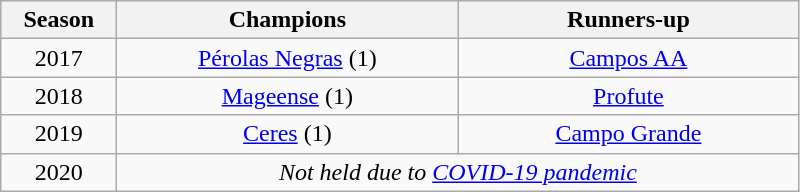<table class="wikitable" style="text-align:center; margin-left:1em;">
<tr>
<th style="width:70px">Season</th>
<th style="width:220px">Champions</th>
<th style="width:220px">Runners-up</th>
</tr>
<tr>
<td>2017</td>
<td><a href='#'>Pérolas Negras</a> (1)</td>
<td><a href='#'>Campos AA</a></td>
</tr>
<tr>
<td>2018</td>
<td><a href='#'>Mageense</a> (1)</td>
<td><a href='#'>Profute</a></td>
</tr>
<tr>
<td>2019</td>
<td><a href='#'>Ceres</a> (1)</td>
<td><a href='#'>Campo Grande</a></td>
</tr>
<tr>
<td>2020</td>
<td colspan=2><em>Not held due to <a href='#'>COVID-19 pandemic</a></em></td>
</tr>
</table>
